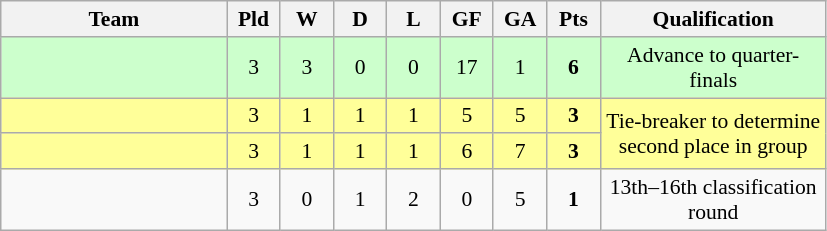<table class="wikitable" style="text-align:center; font-size:90%">
<tr>
<th style="width:10em">Team</th>
<th style="width:2em">Pld</th>
<th style="width:2em">W</th>
<th style="width:2em">D</th>
<th style="width:2em">L</th>
<th style="width:2em">GF</th>
<th style="width:2em">GA</th>
<th style="width:2em">Pts</th>
<th style="width:10em">Qualification</th>
</tr>
<tr style="background:#ccffcc;">
<td align=left></td>
<td>3</td>
<td>3</td>
<td>0</td>
<td>0</td>
<td>17</td>
<td>1</td>
<td><strong>6</strong></td>
<td>Advance to quarter-finals</td>
</tr>
<tr style="background:#ffff99;">
<td align=left></td>
<td>3</td>
<td>1</td>
<td>1</td>
<td>1</td>
<td>5</td>
<td>5</td>
<td><strong>3</strong></td>
<td rowspan=2>Tie-breaker to determine second place in group</td>
</tr>
<tr style="background:#ffff99;">
<td align=left></td>
<td>3</td>
<td>1</td>
<td>1</td>
<td>1</td>
<td>6</td>
<td>7</td>
<td><strong>3</strong></td>
</tr>
<tr>
<td align=left></td>
<td>3</td>
<td>0</td>
<td>1</td>
<td>2</td>
<td>0</td>
<td>5</td>
<td><strong>1</strong></td>
<td>13th–16th classification round</td>
</tr>
</table>
